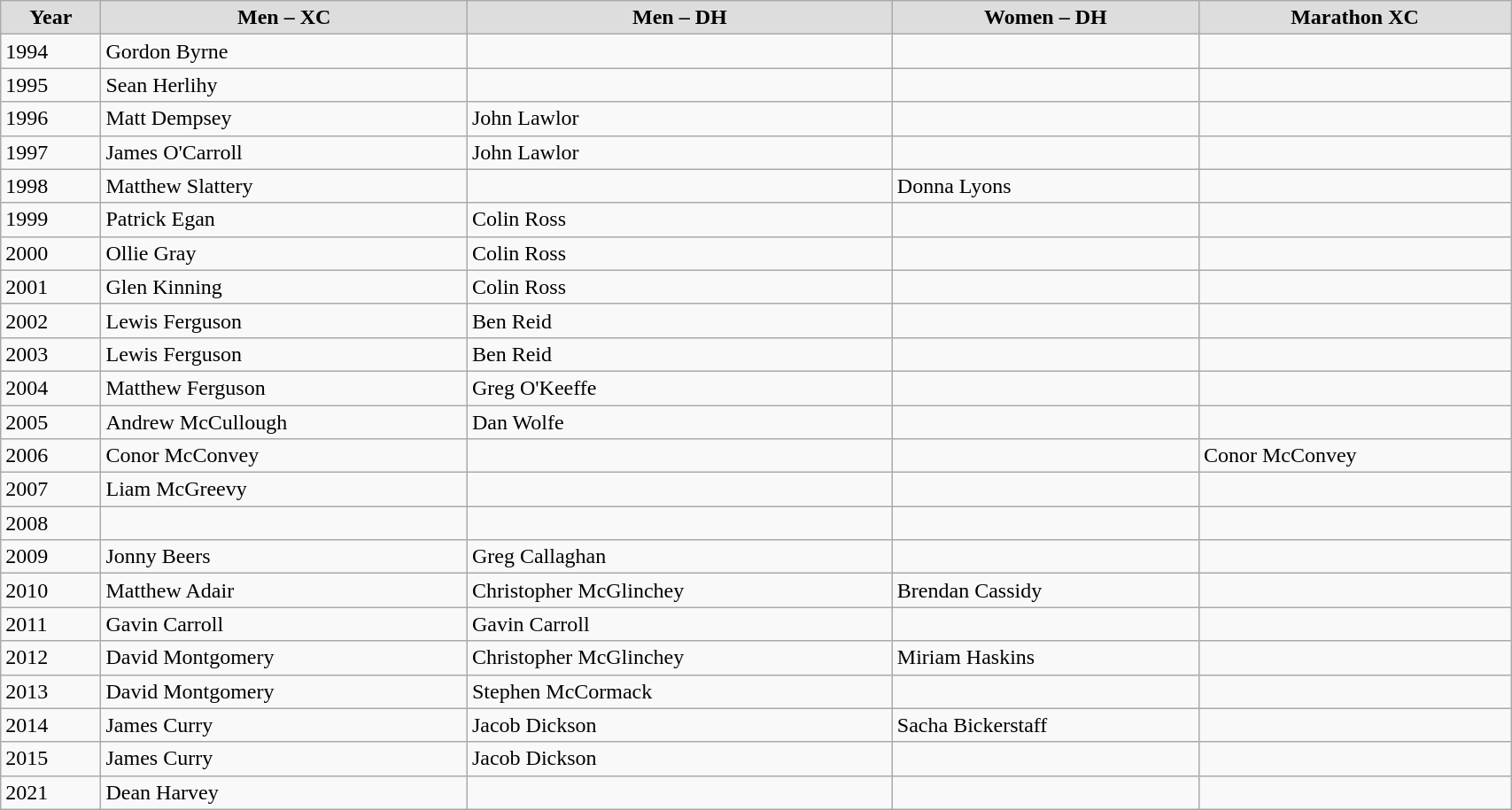<table class="wikitable" style="width: 90%; text-align:left;">
<tr>
<td style="background:#DDDDDD; font-weight:bold; text-align:center;">Year</td>
<td style="background:#DDDDDD; font-weight:bold; text-align:center;">Men – XC</td>
<td style="background:#DDDDDD; font-weight:bold; text-align:center;">Men – DH</td>
<td style="background:#DDDDDD; font-weight:bold; text-align:center;">Women – DH</td>
<td style="background:#DDDDDD; font-weight:bold; text-align:center;">Marathon XC</td>
</tr>
<tr>
<td>1994</td>
<td>Gordon Byrne</td>
<td></td>
<td></td>
<td></td>
</tr>
<tr>
<td>1995</td>
<td>Sean Herlihy</td>
<td></td>
<td></td>
<td></td>
</tr>
<tr>
<td>1996</td>
<td>Matt Dempsey</td>
<td>John Lawlor</td>
<td></td>
<td></td>
</tr>
<tr>
<td>1997</td>
<td>James O'Carroll</td>
<td>John Lawlor</td>
<td></td>
<td></td>
</tr>
<tr>
<td>1998</td>
<td>Matthew Slattery</td>
<td></td>
<td>Donna Lyons</td>
<td></td>
</tr>
<tr>
<td>1999</td>
<td>Patrick Egan</td>
<td>Colin Ross</td>
<td></td>
<td></td>
</tr>
<tr>
<td>2000</td>
<td>Ollie Gray</td>
<td>Colin Ross</td>
<td></td>
<td></td>
</tr>
<tr>
<td>2001</td>
<td>Glen Kinning</td>
<td>Colin Ross</td>
<td></td>
<td></td>
</tr>
<tr>
<td>2002</td>
<td>Lewis Ferguson</td>
<td>Ben Reid</td>
<td></td>
<td></td>
</tr>
<tr>
<td>2003</td>
<td>Lewis Ferguson</td>
<td>Ben Reid</td>
<td></td>
<td></td>
</tr>
<tr>
<td>2004</td>
<td>Matthew Ferguson</td>
<td>Greg O'Keeffe</td>
<td></td>
<td></td>
</tr>
<tr>
<td>2005</td>
<td>Andrew McCullough</td>
<td>Dan Wolfe</td>
<td></td>
<td></td>
</tr>
<tr>
<td>2006</td>
<td>Conor McConvey</td>
<td></td>
<td></td>
<td>Conor McConvey</td>
</tr>
<tr>
<td>2007</td>
<td>Liam McGreevy</td>
<td></td>
<td></td>
<td></td>
</tr>
<tr>
<td>2008</td>
<td></td>
<td></td>
<td></td>
<td></td>
</tr>
<tr>
<td>2009</td>
<td>Jonny Beers</td>
<td>Greg Callaghan</td>
<td></td>
<td></td>
</tr>
<tr>
<td>2010</td>
<td>Matthew Adair</td>
<td>Christopher McGlinchey</td>
<td>Brendan Cassidy</td>
<td></td>
</tr>
<tr>
<td>2011</td>
<td>Gavin Carroll</td>
<td>Gavin Carroll</td>
<td></td>
<td></td>
</tr>
<tr>
<td>2012</td>
<td>David Montgomery</td>
<td>Christopher McGlinchey</td>
<td>Miriam Haskins</td>
<td></td>
</tr>
<tr>
<td>2013</td>
<td>David Montgomery</td>
<td>Stephen McCormack</td>
<td></td>
<td></td>
</tr>
<tr>
<td>2014</td>
<td>James Curry</td>
<td>Jacob Dickson</td>
<td>Sacha Bickerstaff</td>
<td></td>
</tr>
<tr>
<td>2015</td>
<td>James Curry</td>
<td>Jacob Dickson</td>
<td></td>
<td></td>
</tr>
<tr>
<td>2021</td>
<td>Dean Harvey</td>
<td></td>
<td></td>
<td></td>
</tr>
</table>
